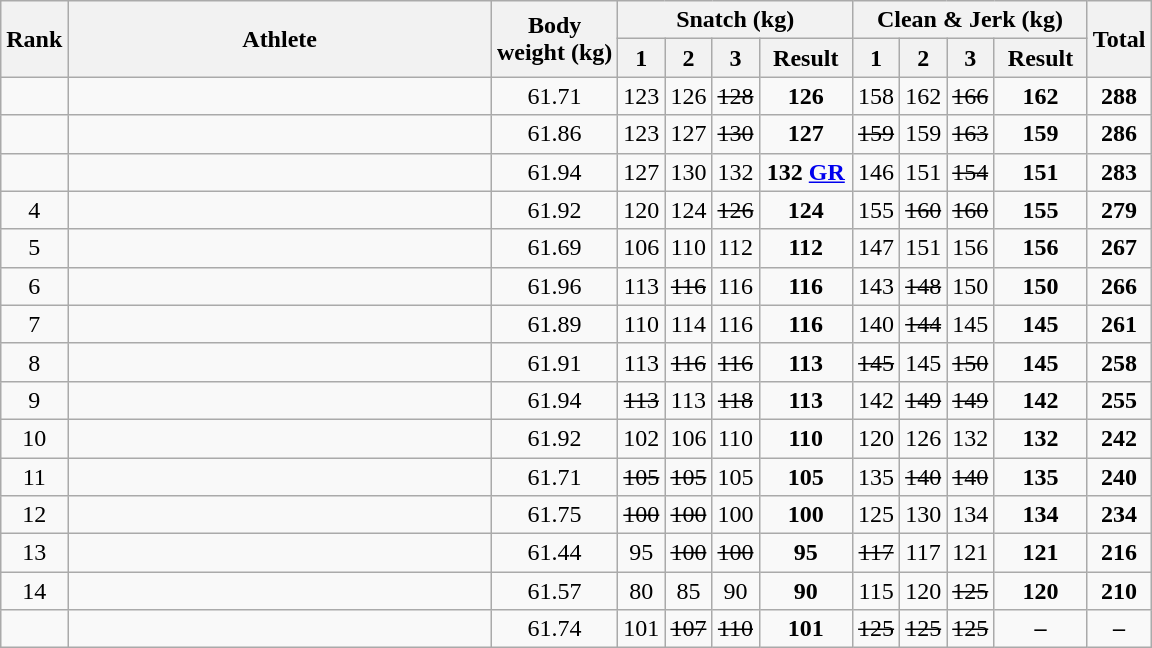<table class = "wikitable sortable" style="text-align:center;">
<tr>
<th rowspan=2>Rank</th>
<th rowspan=2 width=275>Athlete</th>
<th rowspan=2>Body<br>weight (kg)</th>
<th colspan=4>Snatch (kg)</th>
<th colspan=4>Clean & Jerk (kg)</th>
<th rowspan=2>Total</th>
</tr>
<tr>
<th class="unsortable">1</th>
<th class="unsortable">2</th>
<th class="unsortable">3</th>
<th width=55>Result</th>
<th class="unsortable">1</th>
<th class="unsortable">2</th>
<th class="unsortable">3</th>
<th width=55>Result</th>
</tr>
<tr>
<td></td>
<td align=left></td>
<td>61.71</td>
<td>123</td>
<td>126</td>
<td><s>128</s></td>
<td><strong>126</strong></td>
<td>158</td>
<td>162</td>
<td><s>166</s></td>
<td><strong>162</strong></td>
<td><strong>288</strong></td>
</tr>
<tr>
<td></td>
<td align=left></td>
<td>61.86</td>
<td>123</td>
<td>127</td>
<td><s>130</s></td>
<td><strong>127</strong></td>
<td><s>159</s></td>
<td>159</td>
<td><s>163</s></td>
<td><strong>159</strong></td>
<td><strong>286</strong></td>
</tr>
<tr>
<td></td>
<td align=left></td>
<td>61.94</td>
<td>127</td>
<td>130</td>
<td>132</td>
<td><strong>132</strong> <strong><a href='#'>GR</a></strong></td>
<td>146</td>
<td>151</td>
<td><s>154</s></td>
<td><strong>151</strong></td>
<td><strong>283</strong></td>
</tr>
<tr>
<td>4</td>
<td align=left></td>
<td>61.92</td>
<td>120</td>
<td>124</td>
<td><s>126</s></td>
<td><strong>124</strong></td>
<td>155</td>
<td><s>160</s></td>
<td><s>160</s></td>
<td><strong>155</strong></td>
<td><strong>279</strong></td>
</tr>
<tr>
<td>5</td>
<td align=left></td>
<td>61.69</td>
<td>106</td>
<td>110</td>
<td>112</td>
<td><strong>112</strong></td>
<td>147</td>
<td>151</td>
<td>156</td>
<td><strong>156</strong></td>
<td><strong>267</strong></td>
</tr>
<tr>
<td>6</td>
<td align=left></td>
<td>61.96</td>
<td>113</td>
<td><s>116</s></td>
<td>116</td>
<td><strong>116</strong></td>
<td>143</td>
<td><s>148</s></td>
<td>150</td>
<td><strong>150</strong></td>
<td><strong>266</strong></td>
</tr>
<tr>
<td>7</td>
<td align=left></td>
<td>61.89</td>
<td>110</td>
<td>114</td>
<td>116</td>
<td><strong>116</strong></td>
<td>140</td>
<td><s>144</s></td>
<td>145</td>
<td><strong>145</strong></td>
<td><strong>261</strong></td>
</tr>
<tr>
<td>8</td>
<td align=left></td>
<td>61.91</td>
<td>113</td>
<td><s>116</s></td>
<td><s>116</s></td>
<td><strong>113</strong></td>
<td><s>145</s></td>
<td>145</td>
<td><s>150</s></td>
<td><strong>145</strong></td>
<td><strong>258</strong></td>
</tr>
<tr>
<td>9</td>
<td align=left></td>
<td>61.94</td>
<td><s>113</s></td>
<td>113</td>
<td><s>118</s></td>
<td><strong>113</strong></td>
<td>142</td>
<td><s>149</s></td>
<td><s>149</s></td>
<td><strong>142</strong></td>
<td><strong>255</strong></td>
</tr>
<tr>
<td>10</td>
<td align=left></td>
<td>61.92</td>
<td>102</td>
<td>106</td>
<td>110</td>
<td><strong>110</strong></td>
<td>120</td>
<td>126</td>
<td>132</td>
<td><strong>132</strong></td>
<td><strong>242</strong></td>
</tr>
<tr>
<td>11</td>
<td align=left></td>
<td>61.71</td>
<td><s>105</s></td>
<td><s>105</s></td>
<td>105</td>
<td><strong>105</strong></td>
<td>135</td>
<td><s>140</s></td>
<td><s>140</s></td>
<td><strong>135</strong></td>
<td><strong>240</strong></td>
</tr>
<tr>
<td>12</td>
<td align=left></td>
<td>61.75</td>
<td><s>100</s></td>
<td><s>100</s></td>
<td>100</td>
<td><strong>100</strong></td>
<td>125</td>
<td>130</td>
<td>134</td>
<td><strong>134</strong></td>
<td><strong>234</strong></td>
</tr>
<tr>
<td>13</td>
<td align=left></td>
<td>61.44</td>
<td>95</td>
<td><s>100</s></td>
<td><s>100</s></td>
<td><strong>95</strong></td>
<td><s>117</s></td>
<td>117</td>
<td>121</td>
<td><strong>121</strong></td>
<td><strong>216</strong></td>
</tr>
<tr>
<td>14</td>
<td align=left></td>
<td>61.57</td>
<td>80</td>
<td>85</td>
<td>90</td>
<td><strong>90</strong></td>
<td>115</td>
<td>120</td>
<td><s>125</s></td>
<td><strong>120</strong></td>
<td><strong>210</strong></td>
</tr>
<tr>
<td></td>
<td align=left></td>
<td>61.74</td>
<td>101</td>
<td><s>107</s></td>
<td><s>110</s></td>
<td><strong>101</strong></td>
<td><s>125</s></td>
<td><s>125</s></td>
<td><s>125</s></td>
<td><strong>–</strong></td>
<td><strong>–</strong></td>
</tr>
</table>
